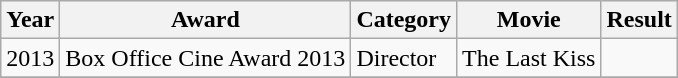<table class="wikitable sortable">
<tr>
<th>Year</th>
<th>Award</th>
<th>Category</th>
<th>Movie</th>
<th>Result</th>
</tr>
<tr>
<td>2013</td>
<td>Box Office Cine Award 2013</td>
<td>Director</td>
<td>The Last Kiss</td>
<td></td>
</tr>
<tr>
</tr>
</table>
